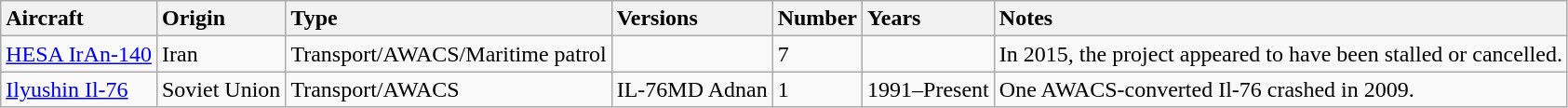<table class="wikitable">
<tr>
<th style="text-align: left;">Aircraft</th>
<th style="text-align: left;">Origin</th>
<th style="text-align: left;">Type</th>
<th style="text-align: left;">Versions</th>
<th style="text-align: left;">Number</th>
<th style="text-align: left;">Years</th>
<th style="text-align: left;">Notes</th>
</tr>
<tr>
<td><a href='#'>HESA IrAn-140</a></td>
<td>Iran</td>
<td>Transport/AWACS/Maritime patrol</td>
<td></td>
<td>7</td>
<td></td>
<td>In 2015, the project appeared to have been stalled or cancelled.</td>
</tr>
<tr>
<td><a href='#'>Ilyushin Il-76</a></td>
<td>Soviet Union</td>
<td>Transport/AWACS</td>
<td>IL-76MD Adnan</td>
<td>1</td>
<td>1991–Present</td>
<td>One AWACS-converted Il-76 crashed in 2009.</td>
</tr>
</table>
